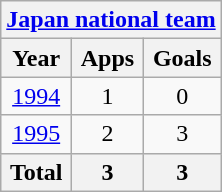<table class="wikitable" style="text-align:center">
<tr>
<th colspan=3><a href='#'>Japan national team</a></th>
</tr>
<tr>
<th>Year</th>
<th>Apps</th>
<th>Goals</th>
</tr>
<tr>
<td><a href='#'>1994</a></td>
<td>1</td>
<td>0</td>
</tr>
<tr>
<td><a href='#'>1995</a></td>
<td>2</td>
<td>3</td>
</tr>
<tr>
<th>Total</th>
<th>3</th>
<th>3</th>
</tr>
</table>
